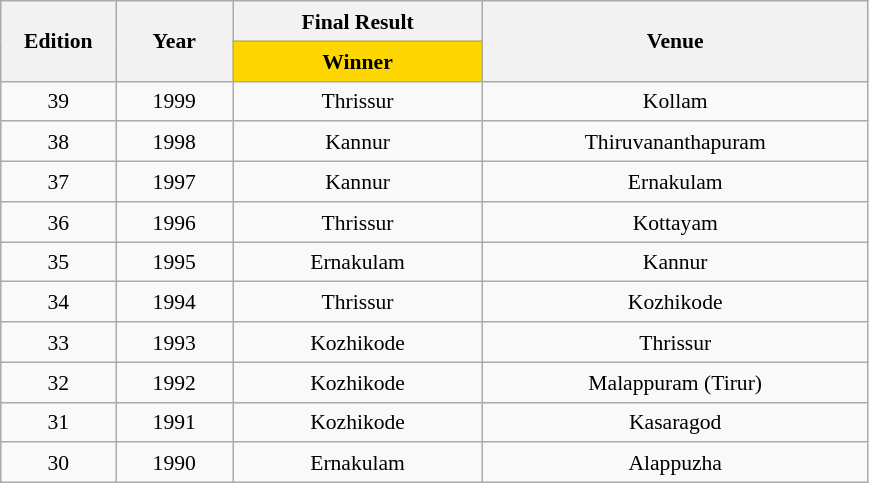<table class="wikitable" style="text-align:center; line-height:20px; font-size:90%;">
<tr>
<th rowspan="2" width=70px>Edition</th>
<th rowspan="2" width=71px>Year</th>
<th colspan="1" width=160px>Final Result</th>
<th rowspan="2" width=250px>Venue</th>
</tr>
<tr>
<th width=99px style="background:gold;">Winner</th>
</tr>
<tr>
<td>39</td>
<td>1999</td>
<td>Thrissur</td>
<td>Kollam</td>
</tr>
<tr>
<td>38</td>
<td>1998</td>
<td>Kannur</td>
<td>Thiruvananthapuram</td>
</tr>
<tr>
<td>37</td>
<td>1997</td>
<td>Kannur</td>
<td>Ernakulam</td>
</tr>
<tr>
<td>36</td>
<td>1996</td>
<td>Thrissur</td>
<td>Kottayam</td>
</tr>
<tr>
<td>35</td>
<td>1995</td>
<td>Ernakulam</td>
<td>Kannur</td>
</tr>
<tr>
<td>34</td>
<td>1994</td>
<td>Thrissur</td>
<td>Kozhikode</td>
</tr>
<tr>
<td>33</td>
<td>1993</td>
<td>Kozhikode</td>
<td>Thrissur</td>
</tr>
<tr>
<td>32</td>
<td>1992</td>
<td>Kozhikode</td>
<td>Malappuram (Tirur)</td>
</tr>
<tr>
<td>31</td>
<td>1991</td>
<td>Kozhikode</td>
<td>Kasaragod</td>
</tr>
<tr>
<td>30</td>
<td>1990</td>
<td>Ernakulam</td>
<td>Alappuzha</td>
</tr>
</table>
